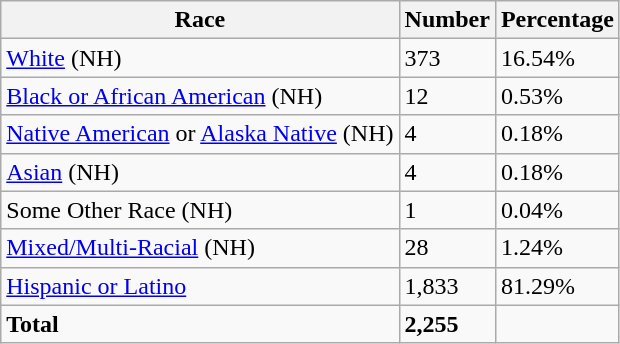<table class="wikitable">
<tr>
<th>Race</th>
<th>Number</th>
<th>Percentage</th>
</tr>
<tr>
<td><a href='#'>White</a> (NH)</td>
<td>373</td>
<td>16.54%</td>
</tr>
<tr>
<td><a href='#'>Black or African American</a> (NH)</td>
<td>12</td>
<td>0.53%</td>
</tr>
<tr>
<td><a href='#'>Native American</a> or <a href='#'>Alaska Native</a> (NH)</td>
<td>4</td>
<td>0.18%</td>
</tr>
<tr>
<td><a href='#'>Asian</a> (NH)</td>
<td>4</td>
<td>0.18%</td>
</tr>
<tr>
<td>Some Other Race (NH)</td>
<td>1</td>
<td>0.04%</td>
</tr>
<tr>
<td><a href='#'>Mixed/Multi-Racial</a> (NH)</td>
<td>28</td>
<td>1.24%</td>
</tr>
<tr>
<td><a href='#'>Hispanic or Latino</a></td>
<td>1,833</td>
<td>81.29%</td>
</tr>
<tr>
<td><strong>Total</strong></td>
<td><strong>2,255</strong></td>
<td></td>
</tr>
</table>
